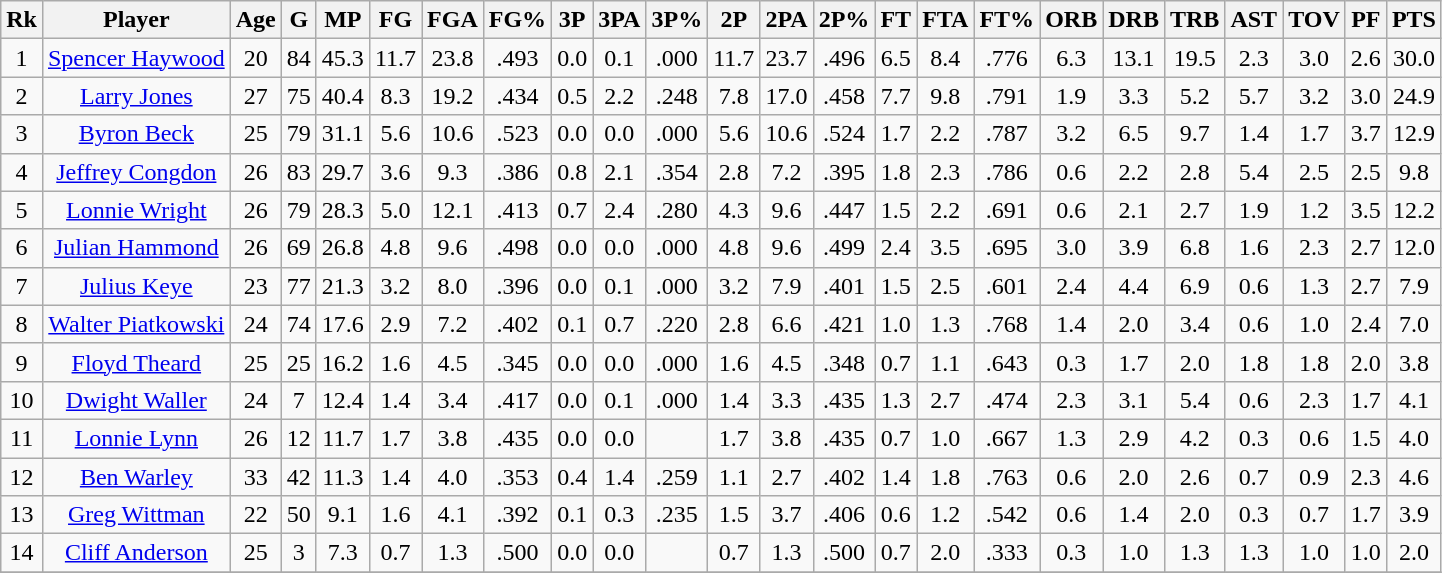<table class="wikitable" style="text-align: center;">
<tr>
<th>Rk</th>
<th>Player</th>
<th>Age</th>
<th>G</th>
<th>MP</th>
<th>FG</th>
<th>FGA</th>
<th>FG%</th>
<th>3P</th>
<th>3PA</th>
<th>3P%</th>
<th>2P</th>
<th>2PA</th>
<th>2P%</th>
<th>FT</th>
<th>FTA</th>
<th>FT%</th>
<th>ORB</th>
<th>DRB</th>
<th>TRB</th>
<th>AST</th>
<th>TOV</th>
<th>PF</th>
<th>PTS</th>
</tr>
<tr>
<td>1</td>
<td><a href='#'>Spencer Haywood</a></td>
<td>20</td>
<td>84</td>
<td>45.3</td>
<td>11.7</td>
<td>23.8</td>
<td>.493</td>
<td>0.0</td>
<td>0.1</td>
<td>.000</td>
<td>11.7</td>
<td>23.7</td>
<td>.496</td>
<td>6.5</td>
<td>8.4</td>
<td>.776</td>
<td>6.3</td>
<td>13.1</td>
<td>19.5</td>
<td>2.3</td>
<td>3.0</td>
<td>2.6</td>
<td>30.0</td>
</tr>
<tr>
<td>2</td>
<td><a href='#'>Larry Jones</a></td>
<td>27</td>
<td>75</td>
<td>40.4</td>
<td>8.3</td>
<td>19.2</td>
<td>.434</td>
<td>0.5</td>
<td>2.2</td>
<td>.248</td>
<td>7.8</td>
<td>17.0</td>
<td>.458</td>
<td>7.7</td>
<td>9.8</td>
<td>.791</td>
<td>1.9</td>
<td>3.3</td>
<td>5.2</td>
<td>5.7</td>
<td>3.2</td>
<td>3.0</td>
<td>24.9</td>
</tr>
<tr>
<td>3</td>
<td><a href='#'>Byron Beck</a></td>
<td>25</td>
<td>79</td>
<td>31.1</td>
<td>5.6</td>
<td>10.6</td>
<td>.523</td>
<td>0.0</td>
<td>0.0</td>
<td>.000</td>
<td>5.6</td>
<td>10.6</td>
<td>.524</td>
<td>1.7</td>
<td>2.2</td>
<td>.787</td>
<td>3.2</td>
<td>6.5</td>
<td>9.7</td>
<td>1.4</td>
<td>1.7</td>
<td>3.7</td>
<td>12.9</td>
</tr>
<tr>
<td>4</td>
<td><a href='#'>Jeffrey Congdon</a></td>
<td>26</td>
<td>83</td>
<td>29.7</td>
<td>3.6</td>
<td>9.3</td>
<td>.386</td>
<td>0.8</td>
<td>2.1</td>
<td>.354</td>
<td>2.8</td>
<td>7.2</td>
<td>.395</td>
<td>1.8</td>
<td>2.3</td>
<td>.786</td>
<td>0.6</td>
<td>2.2</td>
<td>2.8</td>
<td>5.4</td>
<td>2.5</td>
<td>2.5</td>
<td>9.8</td>
</tr>
<tr>
<td>5</td>
<td><a href='#'>Lonnie Wright</a></td>
<td>26</td>
<td>79</td>
<td>28.3</td>
<td>5.0</td>
<td>12.1</td>
<td>.413</td>
<td>0.7</td>
<td>2.4</td>
<td>.280</td>
<td>4.3</td>
<td>9.6</td>
<td>.447</td>
<td>1.5</td>
<td>2.2</td>
<td>.691</td>
<td>0.6</td>
<td>2.1</td>
<td>2.7</td>
<td>1.9</td>
<td>1.2</td>
<td>3.5</td>
<td>12.2</td>
</tr>
<tr>
<td>6</td>
<td><a href='#'>Julian Hammond</a></td>
<td>26</td>
<td>69</td>
<td>26.8</td>
<td>4.8</td>
<td>9.6</td>
<td>.498</td>
<td>0.0</td>
<td>0.0</td>
<td>.000</td>
<td>4.8</td>
<td>9.6</td>
<td>.499</td>
<td>2.4</td>
<td>3.5</td>
<td>.695</td>
<td>3.0</td>
<td>3.9</td>
<td>6.8</td>
<td>1.6</td>
<td>2.3</td>
<td>2.7</td>
<td>12.0</td>
</tr>
<tr>
<td>7</td>
<td><a href='#'>Julius Keye</a></td>
<td>23</td>
<td>77</td>
<td>21.3</td>
<td>3.2</td>
<td>8.0</td>
<td>.396</td>
<td>0.0</td>
<td>0.1</td>
<td>.000</td>
<td>3.2</td>
<td>7.9</td>
<td>.401</td>
<td>1.5</td>
<td>2.5</td>
<td>.601</td>
<td>2.4</td>
<td>4.4</td>
<td>6.9</td>
<td>0.6</td>
<td>1.3</td>
<td>2.7</td>
<td>7.9</td>
</tr>
<tr>
<td>8</td>
<td><a href='#'>Walter Piatkowski</a></td>
<td>24</td>
<td>74</td>
<td>17.6</td>
<td>2.9</td>
<td>7.2</td>
<td>.402</td>
<td>0.1</td>
<td>0.7</td>
<td>.220</td>
<td>2.8</td>
<td>6.6</td>
<td>.421</td>
<td>1.0</td>
<td>1.3</td>
<td>.768</td>
<td>1.4</td>
<td>2.0</td>
<td>3.4</td>
<td>0.6</td>
<td>1.0</td>
<td>2.4</td>
<td>7.0</td>
</tr>
<tr>
<td>9</td>
<td><a href='#'>Floyd Theard</a></td>
<td>25</td>
<td>25</td>
<td>16.2</td>
<td>1.6</td>
<td>4.5</td>
<td>.345</td>
<td>0.0</td>
<td>0.0</td>
<td>.000</td>
<td>1.6</td>
<td>4.5</td>
<td>.348</td>
<td>0.7</td>
<td>1.1</td>
<td>.643</td>
<td>0.3</td>
<td>1.7</td>
<td>2.0</td>
<td>1.8</td>
<td>1.8</td>
<td>2.0</td>
<td>3.8</td>
</tr>
<tr>
<td>10</td>
<td><a href='#'>Dwight Waller</a></td>
<td>24</td>
<td>7</td>
<td>12.4</td>
<td>1.4</td>
<td>3.4</td>
<td>.417</td>
<td>0.0</td>
<td>0.1</td>
<td>.000</td>
<td>1.4</td>
<td>3.3</td>
<td>.435</td>
<td>1.3</td>
<td>2.7</td>
<td>.474</td>
<td>2.3</td>
<td>3.1</td>
<td>5.4</td>
<td>0.6</td>
<td>2.3</td>
<td>1.7</td>
<td>4.1</td>
</tr>
<tr>
<td>11</td>
<td><a href='#'>Lonnie Lynn</a></td>
<td>26</td>
<td>12</td>
<td>11.7</td>
<td>1.7</td>
<td>3.8</td>
<td>.435</td>
<td>0.0</td>
<td>0.0</td>
<td></td>
<td>1.7</td>
<td>3.8</td>
<td>.435</td>
<td>0.7</td>
<td>1.0</td>
<td>.667</td>
<td>1.3</td>
<td>2.9</td>
<td>4.2</td>
<td>0.3</td>
<td>0.6</td>
<td>1.5</td>
<td>4.0</td>
</tr>
<tr>
<td>12</td>
<td><a href='#'>Ben Warley</a></td>
<td>33</td>
<td>42</td>
<td>11.3</td>
<td>1.4</td>
<td>4.0</td>
<td>.353</td>
<td>0.4</td>
<td>1.4</td>
<td>.259</td>
<td>1.1</td>
<td>2.7</td>
<td>.402</td>
<td>1.4</td>
<td>1.8</td>
<td>.763</td>
<td>0.6</td>
<td>2.0</td>
<td>2.6</td>
<td>0.7</td>
<td>0.9</td>
<td>2.3</td>
<td>4.6</td>
</tr>
<tr>
<td>13</td>
<td><a href='#'>Greg Wittman</a></td>
<td>22</td>
<td>50</td>
<td>9.1</td>
<td>1.6</td>
<td>4.1</td>
<td>.392</td>
<td>0.1</td>
<td>0.3</td>
<td>.235</td>
<td>1.5</td>
<td>3.7</td>
<td>.406</td>
<td>0.6</td>
<td>1.2</td>
<td>.542</td>
<td>0.6</td>
<td>1.4</td>
<td>2.0</td>
<td>0.3</td>
<td>0.7</td>
<td>1.7</td>
<td>3.9</td>
</tr>
<tr>
<td>14</td>
<td><a href='#'>Cliff Anderson</a></td>
<td>25</td>
<td>3</td>
<td>7.3</td>
<td>0.7</td>
<td>1.3</td>
<td>.500</td>
<td>0.0</td>
<td>0.0</td>
<td></td>
<td>0.7</td>
<td>1.3</td>
<td>.500</td>
<td>0.7</td>
<td>2.0</td>
<td>.333</td>
<td>0.3</td>
<td>1.0</td>
<td>1.3</td>
<td>1.3</td>
<td>1.0</td>
<td>1.0</td>
<td>2.0</td>
</tr>
<tr>
</tr>
</table>
